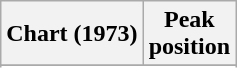<table class="wikitable sortable plainrowheaders" style="text-align:center">
<tr>
<th scope="col">Chart (1973)</th>
<th scope="col">Peak<br>position</th>
</tr>
<tr>
</tr>
<tr>
</tr>
</table>
